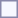<table style="border:1px solid #8888aa; background-color:#f7f8ff; padding:5px; font-size:95%; margin: 0px 12px 12px 0px;">
</table>
